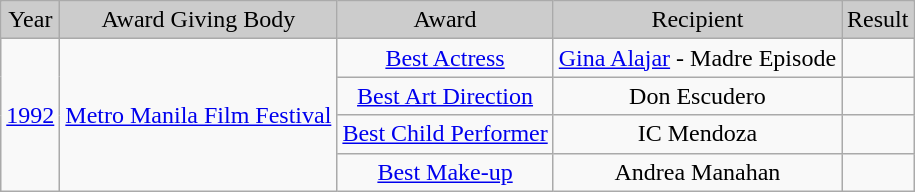<table class="wikitable" style="text-align:center">
<tr bgcolor="#CCCCCC">
<td>Year</td>
<td>Award Giving Body</td>
<td>Award</td>
<td>Recipient</td>
<td>Result</td>
</tr>
<tr>
<td rowspan=4><a href='#'>1992</a></td>
<td rowspan=4><a href='#'>Metro Manila Film Festival</a></td>
<td><a href='#'>Best Actress</a></td>
<td><a href='#'>Gina Alajar</a> - Madre Episode</td>
<td></td>
</tr>
<tr>
<td><a href='#'>Best Art Direction</a></td>
<td>Don Escudero</td>
<td></td>
</tr>
<tr>
<td><a href='#'>Best Child Performer</a></td>
<td>IC Mendoza</td>
<td></td>
</tr>
<tr>
<td><a href='#'>Best Make-up</a></td>
<td>Andrea Manahan</td>
<td></td>
</tr>
</table>
